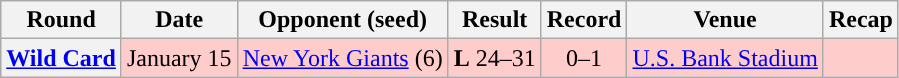<table class="wikitable" style="text-align:center">
<tr>
<th>Round</th>
<th>Date</th>
<th>Opponent (seed)</th>
<th>Result</th>
<th>Record</th>
<th>Venue</th>
<th>Recap</th>
</tr>
<tr style="background:#fcc">
<th><a href='#'>Wild Card</a></th>
<td>January 15</td>
<td><a href='#'>New York Giants</a> (6)</td>
<td><strong>L</strong> 24–31</td>
<td>0–1</td>
<td><a href='#'>U.S. Bank Stadium</a></td>
<td></td>
</tr>
</table>
